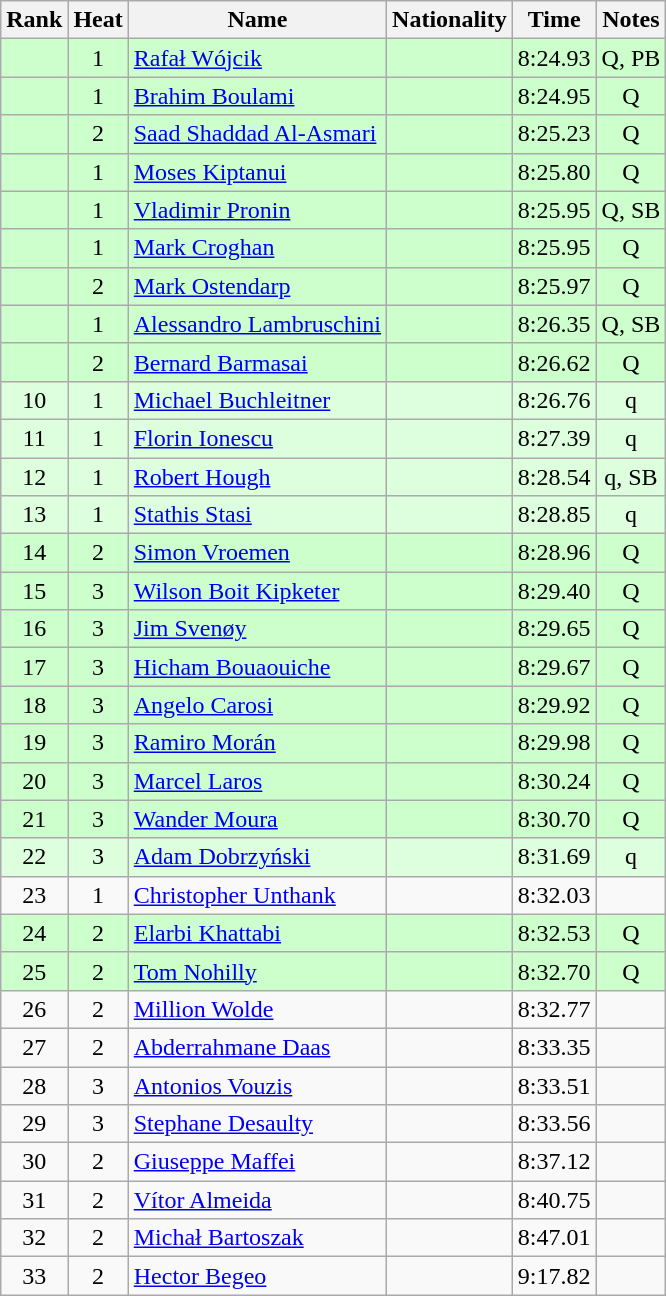<table class="wikitable sortable" style="text-align:center">
<tr>
<th>Rank</th>
<th>Heat</th>
<th>Name</th>
<th>Nationality</th>
<th>Time</th>
<th>Notes</th>
</tr>
<tr bgcolor=ccffcc>
<td></td>
<td>1</td>
<td align=left><a href='#'>Rafał Wójcik</a></td>
<td align=left></td>
<td>8:24.93</td>
<td>Q, PB</td>
</tr>
<tr bgcolor=ccffcc>
<td></td>
<td>1</td>
<td align=left><a href='#'>Brahim Boulami</a></td>
<td align=left></td>
<td>8:24.95</td>
<td>Q</td>
</tr>
<tr bgcolor=ccffcc>
<td></td>
<td>2</td>
<td align=left><a href='#'>Saad Shaddad Al-Asmari</a></td>
<td align=left></td>
<td>8:25.23</td>
<td>Q</td>
</tr>
<tr bgcolor=ccffcc>
<td></td>
<td>1</td>
<td align=left><a href='#'>Moses Kiptanui</a></td>
<td align=left></td>
<td>8:25.80</td>
<td>Q</td>
</tr>
<tr bgcolor=ccffcc>
<td></td>
<td>1</td>
<td align=left><a href='#'>Vladimir Pronin</a></td>
<td align=left></td>
<td>8:25.95</td>
<td>Q, SB</td>
</tr>
<tr bgcolor=ccffcc>
<td></td>
<td>1</td>
<td align=left><a href='#'>Mark Croghan</a></td>
<td align=left></td>
<td>8:25.95</td>
<td>Q</td>
</tr>
<tr bgcolor=ccffcc>
<td></td>
<td>2</td>
<td align=left><a href='#'>Mark Ostendarp</a></td>
<td align=left></td>
<td>8:25.97</td>
<td>Q</td>
</tr>
<tr bgcolor=ccffcc>
<td></td>
<td>1</td>
<td align=left><a href='#'>Alessandro Lambruschini</a></td>
<td align=left></td>
<td>8:26.35</td>
<td>Q, SB</td>
</tr>
<tr bgcolor=ccffcc>
<td></td>
<td>2</td>
<td align=left><a href='#'>Bernard Barmasai</a></td>
<td align=left></td>
<td>8:26.62</td>
<td>Q</td>
</tr>
<tr bgcolor=ddffdd>
<td>10</td>
<td>1</td>
<td align=left><a href='#'>Michael Buchleitner</a></td>
<td align=left></td>
<td>8:26.76</td>
<td>q</td>
</tr>
<tr bgcolor=ddffdd>
<td>11</td>
<td>1</td>
<td align=left><a href='#'>Florin Ionescu</a></td>
<td align=left></td>
<td>8:27.39</td>
<td>q</td>
</tr>
<tr bgcolor=ddffdd>
<td>12</td>
<td>1</td>
<td align=left><a href='#'>Robert Hough</a></td>
<td align=left></td>
<td>8:28.54</td>
<td>q, SB</td>
</tr>
<tr bgcolor=ddffdd>
<td>13</td>
<td>1</td>
<td align=left><a href='#'>Stathis Stasi</a></td>
<td align=left></td>
<td>8:28.85</td>
<td>q</td>
</tr>
<tr bgcolor=ccffcc>
<td>14</td>
<td>2</td>
<td align=left><a href='#'>Simon Vroemen</a></td>
<td align=left></td>
<td>8:28.96</td>
<td>Q</td>
</tr>
<tr bgcolor=ccffcc>
<td>15</td>
<td>3</td>
<td align=left><a href='#'>Wilson Boit Kipketer</a></td>
<td align=left></td>
<td>8:29.40</td>
<td>Q</td>
</tr>
<tr bgcolor=ccffcc>
<td>16</td>
<td>3</td>
<td align=left><a href='#'>Jim Svenøy</a></td>
<td align=left></td>
<td>8:29.65</td>
<td>Q</td>
</tr>
<tr bgcolor=ccffcc>
<td>17</td>
<td>3</td>
<td align=left><a href='#'>Hicham Bouaouiche</a></td>
<td align=left></td>
<td>8:29.67</td>
<td>Q</td>
</tr>
<tr bgcolor=ccffcc>
<td>18</td>
<td>3</td>
<td align=left><a href='#'>Angelo Carosi</a></td>
<td align=left></td>
<td>8:29.92</td>
<td>Q</td>
</tr>
<tr bgcolor=ccffcc>
<td>19</td>
<td>3</td>
<td align=left><a href='#'>Ramiro Morán</a></td>
<td align=left></td>
<td>8:29.98</td>
<td>Q</td>
</tr>
<tr bgcolor=ccffcc>
<td>20</td>
<td>3</td>
<td align=left><a href='#'>Marcel Laros</a></td>
<td align=left></td>
<td>8:30.24</td>
<td>Q</td>
</tr>
<tr bgcolor=ccffcc>
<td>21</td>
<td>3</td>
<td align=left><a href='#'>Wander Moura</a></td>
<td align=left></td>
<td>8:30.70</td>
<td>Q</td>
</tr>
<tr bgcolor=ddffdd>
<td>22</td>
<td>3</td>
<td align=left><a href='#'>Adam Dobrzyński</a></td>
<td align=left></td>
<td>8:31.69</td>
<td>q</td>
</tr>
<tr>
<td>23</td>
<td>1</td>
<td align=left><a href='#'>Christopher Unthank</a></td>
<td align=left></td>
<td>8:32.03</td>
<td></td>
</tr>
<tr bgcolor=ccffcc>
<td>24</td>
<td>2</td>
<td align=left><a href='#'>Elarbi Khattabi</a></td>
<td align=left></td>
<td>8:32.53</td>
<td>Q</td>
</tr>
<tr bgcolor=ccffcc>
<td>25</td>
<td>2</td>
<td align=left><a href='#'>Tom Nohilly</a></td>
<td align=left></td>
<td>8:32.70</td>
<td>Q</td>
</tr>
<tr>
<td>26</td>
<td>2</td>
<td align=left><a href='#'>Million Wolde</a></td>
<td align=left></td>
<td>8:32.77</td>
<td></td>
</tr>
<tr>
<td>27</td>
<td>2</td>
<td align=left><a href='#'>Abderrahmane Daas</a></td>
<td align=left></td>
<td>8:33.35</td>
<td></td>
</tr>
<tr>
<td>28</td>
<td>3</td>
<td align=left><a href='#'>Antonios Vouzis</a></td>
<td align=left></td>
<td>8:33.51</td>
<td></td>
</tr>
<tr>
<td>29</td>
<td>3</td>
<td align=left><a href='#'>Stephane Desaulty</a></td>
<td align=left></td>
<td>8:33.56</td>
<td></td>
</tr>
<tr>
<td>30</td>
<td>2</td>
<td align=left><a href='#'>Giuseppe Maffei</a></td>
<td align=left></td>
<td>8:37.12</td>
<td></td>
</tr>
<tr>
<td>31</td>
<td>2</td>
<td align=left><a href='#'>Vítor Almeida</a></td>
<td align=left></td>
<td>8:40.75</td>
<td></td>
</tr>
<tr>
<td>32</td>
<td>2</td>
<td align=left><a href='#'>Michał Bartoszak</a></td>
<td align=left></td>
<td>8:47.01</td>
<td></td>
</tr>
<tr>
<td>33</td>
<td>2</td>
<td align=left><a href='#'>Hector Begeo</a></td>
<td align=left></td>
<td>9:17.82</td>
<td></td>
</tr>
</table>
